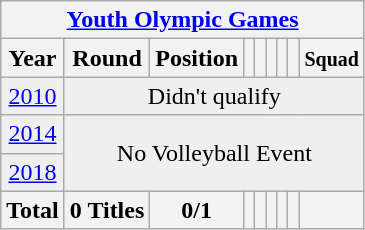<table class="wikitable" style="text-align: center;">
<tr>
<th colspan=9><a href='#'>Youth Olympic Games</a></th>
</tr>
<tr>
<th>Year</th>
<th>Round</th>
<th>Position</th>
<th></th>
<th></th>
<th></th>
<th></th>
<th></th>
<th><small>Squad</small></th>
</tr>
<tr bgcolor="efefef">
<td> <a href='#'>2010</a></td>
<td colspan=9>Didn't qualify</td>
</tr>
<tr bgcolor="efefef">
<td> <a href='#'>2014</a></td>
<td colspan=9 rowspan=2 align=center>No Volleyball Event</td>
</tr>
<tr bgcolor="efefef">
<td> <a href='#'>2018</a></td>
</tr>
<tr>
<th>Total</th>
<th>0 Titles</th>
<th>0/1</th>
<th></th>
<th></th>
<th></th>
<th></th>
<th></th>
<th></th>
</tr>
</table>
